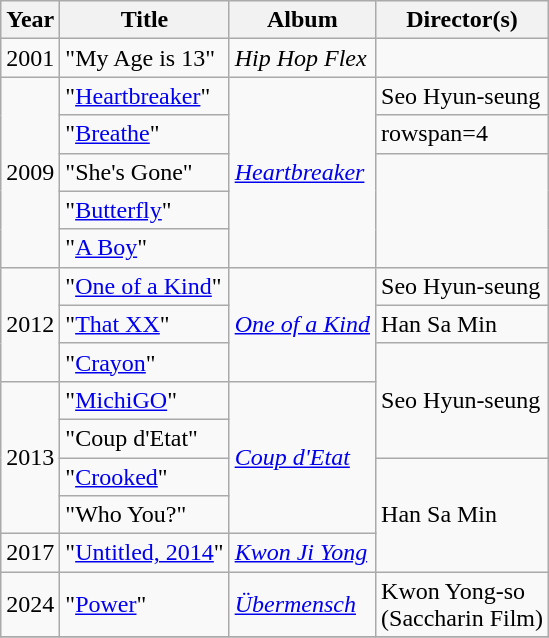<table class="wikitable plainrowheaders">
<tr>
<th scope="col">Year</th>
<th scope="col">Title</th>
<th soope="col">Album</th>
<th scope="col">Director(s)</th>
</tr>
<tr>
<td>2001</td>
<td>"My Age is 13"</td>
<td><em>Hip Hop Flex</em></td>
<td></td>
</tr>
<tr>
<td rowspan="5">2009</td>
<td>"<a href='#'>Heartbreaker</a>"</td>
<td rowspan=5><em><a href='#'>Heartbreaker</a></em></td>
<td>Seo Hyun-seung</td>
</tr>
<tr>
<td>"<a href='#'>Breathe</a>"</td>
<td>rowspan=4 </td>
</tr>
<tr>
<td>"She's Gone"</td>
</tr>
<tr>
<td>"<a href='#'>Butterfly</a>"</td>
</tr>
<tr>
<td>"<a href='#'>A Boy</a>"</td>
</tr>
<tr>
<td rowspan="3">2012</td>
<td>"<a href='#'>One of a Kind</a>"</td>
<td rowspan="3"><em><a href='#'>One of a Kind</a></em></td>
<td>Seo Hyun-seung</td>
</tr>
<tr>
<td>"<a href='#'>That XX</a>"</td>
<td>Han Sa Min</td>
</tr>
<tr>
<td>"<a href='#'>Crayon</a>"</td>
<td rowspan="3">Seo Hyun-seung</td>
</tr>
<tr>
<td rowspan="4">2013</td>
<td>"<a href='#'>MichiGO</a>"</td>
<td rowspan="4"><em><a href='#'>Coup d'Etat</a></em></td>
</tr>
<tr>
<td>"Coup d'Etat"</td>
</tr>
<tr>
<td>"<a href='#'>Crooked</a>"</td>
<td rowspan="3">Han Sa Min</td>
</tr>
<tr>
<td>"Who You?"</td>
</tr>
<tr>
<td>2017</td>
<td>"<a href='#'>Untitled, 2014</a>"</td>
<td><em><a href='#'>Kwon Ji Yong</a></em></td>
</tr>
<tr>
<td>2024</td>
<td>"<a href='#'>Power</a>"</td>
<td><em><a href='#'>Übermensch</a></em></td>
<td>Kwon Yong-so<br>(Saccharin Film)</td>
</tr>
<tr>
</tr>
</table>
